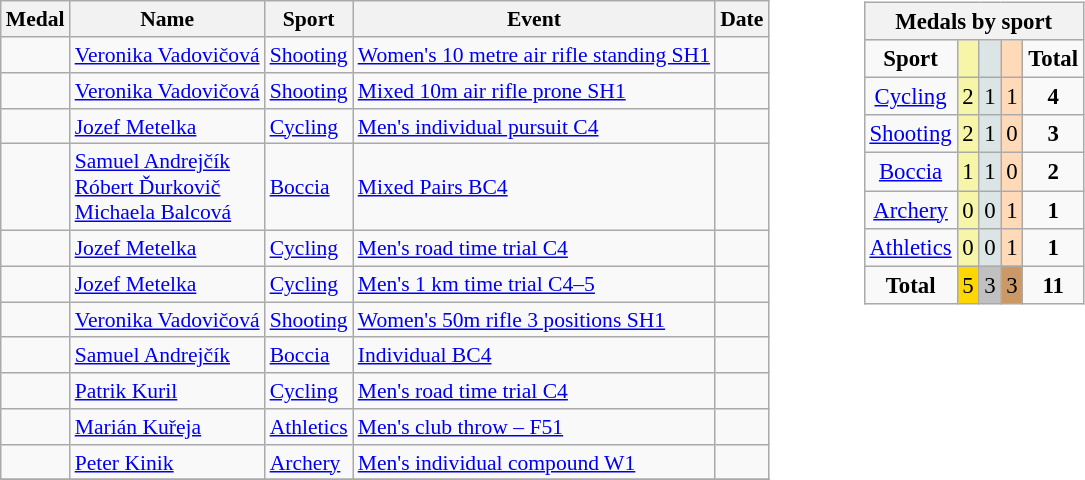<table cellspacing="0" cellpadding="0">
<tr>
<td align="left" valign="top"><br><table class="wikitable sortable" style="font-size: 90%;">
<tr>
<th>Medal</th>
<th>Name</th>
<th>Sport</th>
<th>Event</th>
<th>Date</th>
</tr>
<tr>
<td></td>
<td><a href='#'>Veronika Vadovičová</a></td>
<td><a href='#'>Shooting</a></td>
<td><a href='#'>Women's 10 metre air rifle standing SH1</a></td>
<td></td>
</tr>
<tr>
<td></td>
<td><a href='#'>Veronika Vadovičová</a></td>
<td><a href='#'>Shooting</a></td>
<td><a href='#'>Mixed 10m air rifle prone SH1</a></td>
<td></td>
</tr>
<tr>
<td></td>
<td><a href='#'>Jozef Metelka</a></td>
<td><a href='#'>Cycling</a></td>
<td><a href='#'>Men's individual pursuit C4</a></td>
<td></td>
</tr>
<tr>
<td></td>
<td><a href='#'>Samuel Andrejčík</a><br><a href='#'>Róbert Ďurkovič</a><br><a href='#'>Michaela Balcová</a></td>
<td><a href='#'>Boccia</a></td>
<td><a href='#'>Mixed Pairs BC4</a></td>
<td></td>
</tr>
<tr>
<td></td>
<td><a href='#'>Jozef Metelka</a></td>
<td><a href='#'>Cycling</a></td>
<td><a href='#'>Men's road time trial C4</a></td>
<td></td>
</tr>
<tr>
<td></td>
<td><a href='#'>Jozef Metelka</a></td>
<td><a href='#'>Cycling</a></td>
<td><a href='#'>Men's 1 km time trial C4–5</a></td>
<td></td>
</tr>
<tr>
<td></td>
<td><a href='#'>Veronika Vadovičová</a></td>
<td><a href='#'>Shooting</a></td>
<td><a href='#'>Women's 50m rifle 3 positions SH1</a></td>
<td></td>
</tr>
<tr>
<td></td>
<td><a href='#'>Samuel Andrejčík</a></td>
<td><a href='#'>Boccia</a></td>
<td><a href='#'>Individual BC4</a></td>
<td></td>
</tr>
<tr>
<td></td>
<td><a href='#'>Patrik Kuril</a></td>
<td><a href='#'>Cycling</a></td>
<td><a href='#'>Men's road time trial C4</a></td>
<td></td>
</tr>
<tr>
<td></td>
<td><a href='#'>Marián Kuřeja</a></td>
<td><a href='#'>Athletics</a></td>
<td><a href='#'>Men's club throw – F51</a></td>
<td></td>
</tr>
<tr>
<td></td>
<td><a href='#'>Peter Kinik</a></td>
<td><a href='#'>Archery</a></td>
<td><a href='#'>Men's individual compound W1</a></td>
<td></td>
</tr>
<tr>
</tr>
</table>
</td>
<td width="22%" align="left" valign="top"><br><table class="wikitable" style="font-size:95%">
<tr style="background:#efefef;">
<th colspan=5><strong>Medals by sport</strong></th>
</tr>
<tr style="text-align:center;">
<td><strong>Sport</strong></td>
<td bgcolor=#f7f6a8></td>
<td bgcolor=#dce5e5></td>
<td bgcolor=#ffdab9></td>
<td><strong>Total</strong></td>
</tr>
<tr align=center>
<td><a href='#'>Cycling</a></td>
<td style="background:#F7F6A8;">2</td>
<td style="background:#DCE5E5;">1</td>
<td style="background:#FFDAB9;">1</td>
<td><strong>4</strong></td>
</tr>
<tr align=center>
<td><a href='#'>Shooting</a></td>
<td style="background:#F7F6A8;">2</td>
<td style="background:#DCE5E5;">1</td>
<td style="background:#FFDAB9;">0</td>
<td><strong>3</strong></td>
</tr>
<tr align=center>
<td><a href='#'>Boccia</a></td>
<td style="background:#F7F6A8;">1</td>
<td style="background:#DCE5E5;">1</td>
<td style="background:#FFDAB9;">0</td>
<td><strong>2</strong></td>
</tr>
<tr align=center>
<td><a href='#'>Archery</a></td>
<td style="background:#F7F6A8;">0</td>
<td style="background:#DCE5E5;">0</td>
<td style="background:#FFDAB9;">1</td>
<td><strong>1</strong></td>
</tr>
<tr align=center>
<td><a href='#'>Athletics</a></td>
<td style="background:#F7F6A8;">0</td>
<td style="background:#DCE5E5;">0</td>
<td style="background:#FFDAB9;">1</td>
<td><strong>1</strong></td>
</tr>
<tr align=center>
<td><strong>Total</strong></td>
<td style="background:gold;">5</td>
<td style="background:silver;">3</td>
<td style="background:#c96;">3</td>
<td><strong>11</strong></td>
</tr>
</table>
</td>
</tr>
</table>
